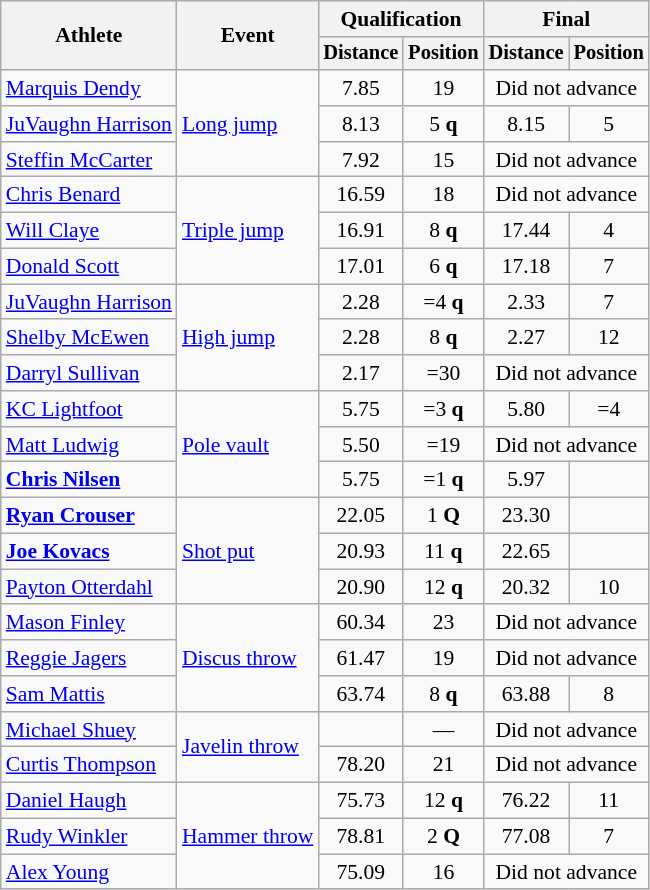<table class=wikitable style=font-size:90%;text-align:center>
<tr>
<th rowspan=2>Athlete</th>
<th rowspan=2>Event</th>
<th colspan=2>Qualification</th>
<th colspan=2>Final</th>
</tr>
<tr style=font-size:95%>
<th>Distance</th>
<th>Position</th>
<th>Distance</th>
<th>Position</th>
</tr>
<tr>
<td align=left><a href='#'>Marquis Dendy</a></td>
<td align=left rowspan=3><a href='#'>Long jump</a></td>
<td>7.85</td>
<td>19</td>
<td colspan=2>Did not advance</td>
</tr>
<tr>
<td align=left><a href='#'>JuVaughn Harrison</a></td>
<td>8.13</td>
<td>5 <strong>q</strong></td>
<td>8.15</td>
<td>5</td>
</tr>
<tr>
<td align=left><a href='#'>Steffin McCarter</a></td>
<td>7.92</td>
<td>15</td>
<td colspan=2>Did not advance</td>
</tr>
<tr>
<td align=left><a href='#'>Chris Benard</a></td>
<td align=left rowspan=3><a href='#'>Triple jump</a></td>
<td>16.59</td>
<td>18</td>
<td colspan=2>Did not advance</td>
</tr>
<tr>
<td align=left><a href='#'>Will Claye</a></td>
<td>16.91</td>
<td>8 <strong>q</strong></td>
<td>17.44</td>
<td>4</td>
</tr>
<tr>
<td align=left><a href='#'>Donald Scott</a></td>
<td>17.01</td>
<td>6 <strong>q</strong></td>
<td>17.18</td>
<td>7</td>
</tr>
<tr>
<td align=left><a href='#'>JuVaughn Harrison</a></td>
<td align=left rowspan=3><a href='#'>High jump</a></td>
<td>2.28</td>
<td>=4 <strong>q</strong></td>
<td>2.33</td>
<td>7</td>
</tr>
<tr>
<td align=left><a href='#'>Shelby McEwen</a></td>
<td>2.28</td>
<td>8 <strong>q</strong></td>
<td>2.27</td>
<td>12</td>
</tr>
<tr>
<td align=left><a href='#'>Darryl Sullivan</a></td>
<td>2.17</td>
<td>=30</td>
<td colspan=2>Did not advance</td>
</tr>
<tr>
<td align=left><a href='#'>KC Lightfoot</a></td>
<td align=left rowspan=3><a href='#'>Pole vault</a></td>
<td>5.75</td>
<td>=3 <strong>q</strong></td>
<td>5.80</td>
<td>=4</td>
</tr>
<tr>
<td align=left><a href='#'>Matt Ludwig</a></td>
<td>5.50</td>
<td>=19</td>
<td colspan=2>Did not advance</td>
</tr>
<tr>
<td align=left><strong><a href='#'>Chris Nilsen</a></strong></td>
<td>5.75</td>
<td>=1 <strong>q</strong></td>
<td>5.97</td>
<td></td>
</tr>
<tr>
<td align=left><strong><a href='#'>Ryan Crouser</a></strong></td>
<td align=left rowspan=3><a href='#'>Shot put</a></td>
<td>22.05</td>
<td>1 <strong>Q</strong></td>
<td>23.30 </td>
<td></td>
</tr>
<tr>
<td align=left><strong><a href='#'>Joe Kovacs</a></strong></td>
<td>20.93</td>
<td>11 <strong>q</strong></td>
<td>22.65</td>
<td></td>
</tr>
<tr>
<td align=left><a href='#'>Payton Otterdahl</a></td>
<td>20.90</td>
<td>12 <strong>q</strong></td>
<td>20.32</td>
<td>10</td>
</tr>
<tr>
<td align=left><a href='#'>Mason Finley</a></td>
<td align=left rowspan=3><a href='#'>Discus throw</a></td>
<td>60.34</td>
<td>23</td>
<td colspan=2>Did not advance</td>
</tr>
<tr>
<td align=left><a href='#'>Reggie Jagers</a></td>
<td>61.47</td>
<td>19</td>
<td colspan=2>Did not advance</td>
</tr>
<tr>
<td align=left><a href='#'>Sam Mattis</a></td>
<td>63.74</td>
<td>8 <strong>q</strong></td>
<td>63.88</td>
<td>8</td>
</tr>
<tr>
<td align=left><a href='#'>Michael Shuey</a></td>
<td align=left rowspan=2><a href='#'>Javelin throw</a></td>
<td></td>
<td>—</td>
<td colspan=2>Did not advance</td>
</tr>
<tr>
<td align=left><a href='#'>Curtis Thompson</a></td>
<td>78.20</td>
<td>21</td>
<td colspan=2>Did not advance</td>
</tr>
<tr>
<td align=left><a href='#'>Daniel Haugh</a></td>
<td align=left rowspan=3><a href='#'>Hammer throw</a></td>
<td>75.73</td>
<td>12 <strong>q</strong></td>
<td>76.22</td>
<td>11</td>
</tr>
<tr>
<td align=left><a href='#'>Rudy Winkler</a></td>
<td>78.81</td>
<td>2 <strong>Q</strong></td>
<td>77.08</td>
<td>7</td>
</tr>
<tr>
<td align=left><a href='#'>Alex Young</a></td>
<td>75.09</td>
<td>16</td>
<td colspan=2>Did not advance</td>
</tr>
</table>
